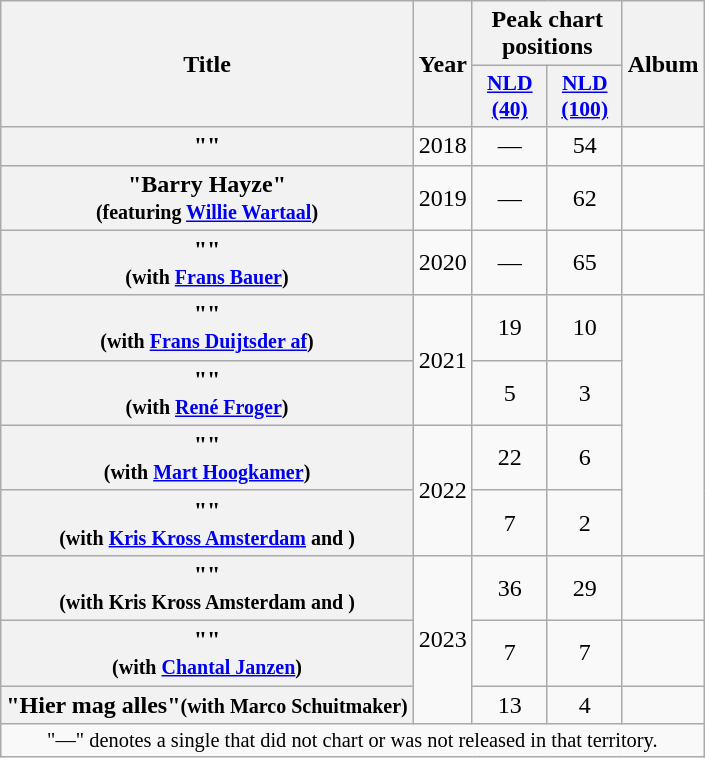<table class="wikitable plainrowheaders" style="text-align:center;">
<tr>
<th scope="col" rowspan="2">Title</th>
<th scope="col" rowspan="2">Year</th>
<th colspan="2">Peak chart positions</th>
<th scope="col" rowspan="2">Album</th>
</tr>
<tr>
<th scope="col" style="width:3em;font-size:90%;"><a href='#'>NLD<br>(40)</a><br></th>
<th scope="col" style="width:3em;font-size:90%;"><a href='#'>NLD<br>(100)</a><br></th>
</tr>
<tr>
<th scope="row">""</th>
<td>2018</td>
<td>—</td>
<td>54</td>
<td></td>
</tr>
<tr>
<th scope="row">"Barry Hayze"<br><small>(featuring <a href='#'>Willie Wartaal</a>)</small></th>
<td>2019</td>
<td>—</td>
<td>62</td>
<td></td>
</tr>
<tr>
<th scope="row">""<br><small>(with <a href='#'>Frans Bauer</a>)</small></th>
<td>2020</td>
<td>—</td>
<td>65</td>
<td></td>
</tr>
<tr>
<th scope="row">""<br><small>(with <a href='#'>Frans Duijtsder af</a>)</small></th>
<td rowspan="2">2021</td>
<td>19</td>
<td>10</td>
<td rowspan="4"></td>
</tr>
<tr>
<th scope="row">""<br><small>(with <a href='#'>René Froger</a>)</small></th>
<td>5</td>
<td>3</td>
</tr>
<tr>
<th scope="row">""<br><small>(with <a href='#'>Mart Hoogkamer</a>)</small></th>
<td rowspan="2">2022</td>
<td>22</td>
<td>6</td>
</tr>
<tr>
<th scope="row">""<br><small>(with <a href='#'>Kris Kross Amsterdam</a> and )</small></th>
<td>7</td>
<td>2</td>
</tr>
<tr>
<th scope="row">""<br><small>(with Kris Kross Amsterdam and )</small></th>
<td rowspan="3">2023</td>
<td>36</td>
<td>29</td>
<td></td>
</tr>
<tr>
<th scope="row">""<br><small>(with <a href='#'>Chantal Janzen</a>)</small></th>
<td>7</td>
<td>7</td>
<td></td>
</tr>
<tr>
<th scope="row">"Hier mag alles"<small>(with Marco Schuitmaker)</small></th>
<td>13</td>
<td>4</td>
<td></td>
</tr>
<tr>
<td colspan="5" style="font-size:85%">"—" denotes a single that did not chart or was not released in that territory.</td>
</tr>
</table>
